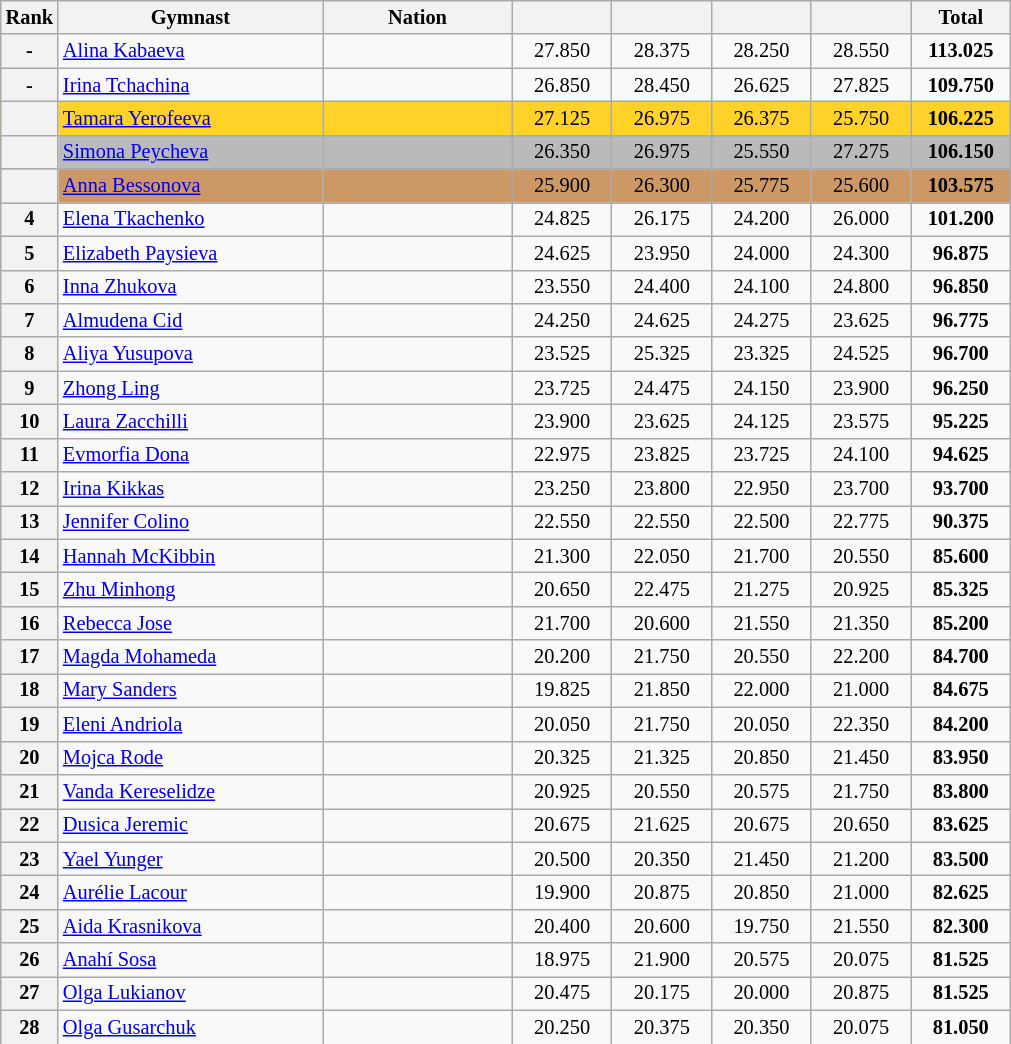<table class="wikitable sortable" style="text-align:center; font-size:85%">
<tr>
<th scope="col" style="width:20px;">Rank</th>
<th ! scope="col" style="width:170px;">Gymnast</th>
<th ! scope="col" style="width:120px;">Nation</th>
<th ! scope="col" style="width:60px;"></th>
<th ! scope="col" style="width:60px;"></th>
<th ! scope="col" style="width:60px;"></th>
<th ! scope="col" style="width:60px;"></th>
<th ! scope="col" style="width:60px;">Total</th>
</tr>
<tr>
<th scope=row style="text-align:center">-</th>
<td align=left><a href='#'>Alina Kabaeva</a></td>
<td style="text-align:left;"></td>
<td>27.850</td>
<td>28.375</td>
<td>28.250</td>
<td>28.550</td>
<td><strong>113.025</strong></td>
</tr>
<tr>
<th scope=row style="text-align:center">-</th>
<td align=left><a href='#'>Irina Tchachina</a></td>
<td style="text-align:left;"></td>
<td>26.850</td>
<td>28.450</td>
<td>26.625</td>
<td>27.825</td>
<td><strong>109.750</strong></td>
</tr>
<tr style="background:#ffd229;">
<th scope=row style="text-align:center"></th>
<td align=left><a href='#'>Tamara Yerofeeva</a></td>
<td style="text-align:left;"></td>
<td>27.125</td>
<td>26.975</td>
<td>26.375</td>
<td>25.750</td>
<td><strong>106.225</strong></td>
</tr>
<tr style="background:#bababa;">
<th scope=row style="text-align:center"></th>
<td align=left><a href='#'>Simona Peycheva</a></td>
<td style="text-align:left;"></td>
<td>26.350</td>
<td>26.975</td>
<td>25.550</td>
<td>27.275</td>
<td><strong>106.150</strong></td>
</tr>
<tr style="background:#cc9966;">
<th scope=row style="text-align:center"></th>
<td align=left><a href='#'>Anna Bessonova</a></td>
<td style="text-align:left;"></td>
<td>25.900</td>
<td>26.300</td>
<td>25.775</td>
<td>25.600</td>
<td><strong>103.575</strong></td>
</tr>
<tr>
<th scope=row style="text-align:center">4</th>
<td align=left><a href='#'>Elena Tkachenko</a></td>
<td style="text-align:left;"></td>
<td>24.825</td>
<td>26.175</td>
<td>24.200</td>
<td>26.000</td>
<td><strong>101.200</strong></td>
</tr>
<tr>
<th scope=row style="text-align:center">5</th>
<td align=left><a href='#'>Elizabeth Paysieva</a></td>
<td style="text-align:left;"></td>
<td>24.625</td>
<td>23.950</td>
<td>24.000</td>
<td>24.300</td>
<td><strong>96.875</strong></td>
</tr>
<tr>
<th scope=row style="text-align:center">6</th>
<td align=left><a href='#'>Inna Zhukova</a></td>
<td style="text-align:left;"></td>
<td>23.550</td>
<td>24.400</td>
<td>24.100</td>
<td>24.800</td>
<td><strong>96.850</strong></td>
</tr>
<tr>
<th scope=row style="text-align:center">7</th>
<td align=left><a href='#'>Almudena Cid</a></td>
<td style="text-align:left;"></td>
<td>24.250</td>
<td>24.625</td>
<td>24.275</td>
<td>23.625</td>
<td><strong>96.775</strong></td>
</tr>
<tr>
<th scope=row style="text-align:center">8</th>
<td align=left><a href='#'>Aliya Yusupova</a></td>
<td style="text-align:left;"></td>
<td>23.525</td>
<td>25.325</td>
<td>23.325</td>
<td>24.525</td>
<td><strong>96.700</strong></td>
</tr>
<tr>
<th scope=row style="text-align:center">9</th>
<td align=left><a href='#'>Zhong Ling</a></td>
<td style="text-align:left;"></td>
<td>23.725</td>
<td>24.475</td>
<td>24.150</td>
<td>23.900</td>
<td><strong>96.250</strong></td>
</tr>
<tr>
<th scope=row style="text-align:center">10</th>
<td align=left><a href='#'>Laura Zacchilli</a></td>
<td style="text-align:left;"></td>
<td>23.900</td>
<td>23.625</td>
<td>24.125</td>
<td>23.575</td>
<td><strong>95.225</strong></td>
</tr>
<tr>
<th scope=row style="text-align:center">11</th>
<td align=left><a href='#'>Evmorfia Dona</a></td>
<td style="text-align:left;"></td>
<td>22.975</td>
<td>23.825</td>
<td>23.725</td>
<td>24.100</td>
<td><strong>94.625</strong></td>
</tr>
<tr>
<th scope=row style="text-align:center">12</th>
<td align=left><a href='#'>Irina Kikkas</a></td>
<td style="text-align:left;"></td>
<td>23.250</td>
<td>23.800</td>
<td>22.950</td>
<td>23.700</td>
<td><strong>93.700</strong></td>
</tr>
<tr>
<th scope=row style="text-align:center">13</th>
<td align=left><a href='#'>Jennifer Colino</a></td>
<td style="text-align:left;"></td>
<td>22.550</td>
<td>22.550</td>
<td>22.500</td>
<td>22.775</td>
<td><strong>90.375</strong></td>
</tr>
<tr>
<th scope=row style="text-align:center">14</th>
<td align=left><a href='#'>Hannah McKibbin</a></td>
<td style="text-align:left;"></td>
<td>21.300</td>
<td>22.050</td>
<td>21.700</td>
<td>20.550</td>
<td><strong>85.600</strong></td>
</tr>
<tr>
<th scope=row style="text-align:center">15</th>
<td align=left><a href='#'>Zhu Minhong</a></td>
<td style="text-align:left;"></td>
<td>20.650</td>
<td>22.475</td>
<td>21.275</td>
<td>20.925</td>
<td><strong>85.325</strong></td>
</tr>
<tr>
<th scope=row style="text-align:center">16</th>
<td align=left><a href='#'>Rebecca Jose</a></td>
<td style="text-align:left;"></td>
<td>21.700</td>
<td>20.600</td>
<td>21.550</td>
<td>21.350</td>
<td><strong>85.200</strong></td>
</tr>
<tr>
<th scope=row style="text-align:center">17</th>
<td align=left><a href='#'>Magda Mohameda</a></td>
<td style="text-align:left;"></td>
<td>20.200</td>
<td>21.750</td>
<td>20.550</td>
<td>22.200</td>
<td><strong>84.700</strong></td>
</tr>
<tr>
<th scope=row style="text-align:center">18</th>
<td align=left><a href='#'>Mary Sanders</a></td>
<td style="text-align:left;"></td>
<td>19.825</td>
<td>21.850</td>
<td>22.000</td>
<td>21.000</td>
<td><strong>84.675</strong></td>
</tr>
<tr>
<th scope=row style="text-align:center">19</th>
<td align=left><a href='#'>Eleni Andriola</a></td>
<td style="text-align:left;"></td>
<td>20.050</td>
<td>21.750</td>
<td>20.050</td>
<td>22.350</td>
<td><strong>84.200</strong></td>
</tr>
<tr>
<th scope=row style="text-align:center">20</th>
<td align=left><a href='#'>Mojca Rode</a></td>
<td style="text-align:left;"></td>
<td>20.325</td>
<td>21.325</td>
<td>20.850</td>
<td>21.450</td>
<td><strong>83.950</strong></td>
</tr>
<tr>
<th scope=row style="text-align:center">21</th>
<td align=left><a href='#'>Vanda Kereselidze</a></td>
<td style="text-align:left;"></td>
<td>20.925</td>
<td>20.550</td>
<td>20.575</td>
<td>21.750</td>
<td><strong>83.800</strong></td>
</tr>
<tr>
<th scope=row style="text-align:center">22</th>
<td align=left><a href='#'>Dusica Jeremic</a></td>
<td style="text-align:left;"></td>
<td>20.675</td>
<td>21.625</td>
<td>20.675</td>
<td>20.650</td>
<td><strong>83.625</strong></td>
</tr>
<tr>
<th scope=row style="text-align:center">23</th>
<td align=left><a href='#'>Yael Yunger</a></td>
<td style="text-align:left;"></td>
<td>20.500</td>
<td>20.350</td>
<td>21.450</td>
<td>21.200</td>
<td><strong>83.500</strong></td>
</tr>
<tr>
<th scope=row style="text-align:center">24</th>
<td align=left><a href='#'>Aurélie Lacour</a></td>
<td style="text-align:left;"></td>
<td>19.900</td>
<td>20.875</td>
<td>20.850</td>
<td>21.000</td>
<td><strong>82.625</strong></td>
</tr>
<tr>
<th scope=row style="text-align:center">25</th>
<td align=left><a href='#'>Aida Krasnikova</a></td>
<td style="text-align:left;"></td>
<td>20.400</td>
<td>20.600</td>
<td>19.750</td>
<td>21.550</td>
<td><strong>82.300</strong></td>
</tr>
<tr>
<th scope=row style="text-align:center">26</th>
<td align=left><a href='#'>Anahí Sosa</a></td>
<td style="text-align:left;"></td>
<td>18.975</td>
<td>21.900</td>
<td>20.575</td>
<td>20.075</td>
<td><strong>81.525</strong></td>
</tr>
<tr>
<th scope=row style="text-align:center">27</th>
<td align=left><a href='#'>Olga Lukianov</a></td>
<td style="text-align:left;"></td>
<td>20.475</td>
<td>20.175</td>
<td>20.000</td>
<td>20.875</td>
<td><strong>81.525</strong></td>
</tr>
<tr>
<th scope=row style="text-align:center">28</th>
<td align=left><a href='#'>Olga Gusarchuk</a></td>
<td style="text-align:left;"></td>
<td>20.250</td>
<td>20.375</td>
<td>20.350</td>
<td>20.075</td>
<td><strong>81.050</strong></td>
</tr>
</table>
